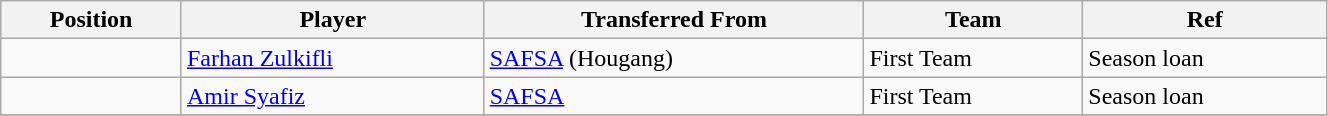<table class="wikitable sortable" style="width:70%; text-align:center; font-size:100%; text-align:left;">
<tr>
<th><strong>Position</strong></th>
<th><strong>Player</strong></th>
<th><strong>Transferred From</strong></th>
<th><strong>Team</strong></th>
<th><strong>Ref</strong></th>
</tr>
<tr>
<td></td>
<td> <a href='#'>Farhan Zulkifli</a></td>
<td> <a href='#'>SAFSA</a> (Hougang)</td>
<td>First Team</td>
<td>Season loan</td>
</tr>
<tr>
<td></td>
<td> <a href='#'>Amir Syafiz</a></td>
<td> <a href='#'>SAFSA</a> </td>
<td>First Team</td>
<td>Season loan</td>
</tr>
<tr>
</tr>
</table>
